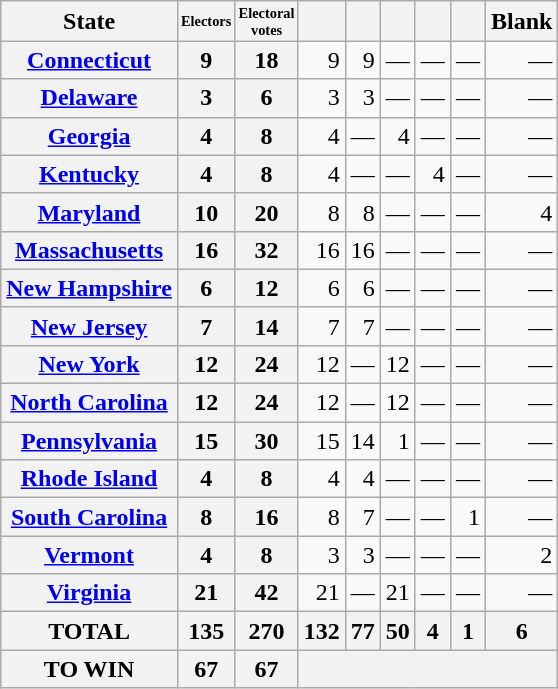<table class="wikitable sortable" style="text-align:right">
<tr>
<th>State</th>
<th style="font-size: 60%">Electors</th>
<th style="font-size: 60%">Electoral<br>votes</th>
<th></th>
<th></th>
<th></th>
<th></th>
<th></th>
<th>Blank</th>
</tr>
<tr>
<th><a href='#'>Connecticut</a></th>
<th>9</th>
<th>18</th>
<td>9</td>
<td>9</td>
<td>—</td>
<td>—</td>
<td>—</td>
<td>—</td>
</tr>
<tr>
<th><a href='#'>Delaware</a></th>
<th>3</th>
<th>6</th>
<td>3</td>
<td>3</td>
<td>—</td>
<td>—</td>
<td>—</td>
<td>—</td>
</tr>
<tr>
<th><a href='#'>Georgia</a></th>
<th>4</th>
<th>8</th>
<td>4</td>
<td>—</td>
<td>4</td>
<td>—</td>
<td>—</td>
<td>—</td>
</tr>
<tr>
<th><a href='#'>Kentucky</a></th>
<th>4</th>
<th>8</th>
<td>4</td>
<td>—</td>
<td>—</td>
<td>4</td>
<td>—</td>
<td>—</td>
</tr>
<tr>
<th><a href='#'>Maryland</a></th>
<th>10</th>
<th>20</th>
<td>8</td>
<td>8</td>
<td>—</td>
<td>—</td>
<td>—</td>
<td>4</td>
</tr>
<tr>
<th><a href='#'>Massachusetts</a></th>
<th>16</th>
<th>32</th>
<td>16</td>
<td>16</td>
<td>—</td>
<td>—</td>
<td>—</td>
<td>—</td>
</tr>
<tr>
<th><a href='#'>New Hampshire</a></th>
<th>6</th>
<th>12</th>
<td>6</td>
<td>6</td>
<td>—</td>
<td>—</td>
<td>—</td>
<td>—</td>
</tr>
<tr>
<th><a href='#'>New Jersey</a></th>
<th>7</th>
<th>14</th>
<td>7</td>
<td>7</td>
<td>—</td>
<td>—</td>
<td>—</td>
<td>—</td>
</tr>
<tr>
<th><a href='#'>New York</a></th>
<th>12</th>
<th>24</th>
<td>12</td>
<td>—</td>
<td>12</td>
<td>—</td>
<td>—</td>
<td>—</td>
</tr>
<tr>
<th><a href='#'>North Carolina</a></th>
<th>12</th>
<th>24</th>
<td>12</td>
<td>—</td>
<td>12</td>
<td>—</td>
<td>—</td>
<td>—</td>
</tr>
<tr>
<th><a href='#'>Pennsylvania</a></th>
<th>15</th>
<th>30</th>
<td>15</td>
<td>14</td>
<td>1</td>
<td>—</td>
<td>—</td>
<td>—</td>
</tr>
<tr>
<th><a href='#'>Rhode Island</a></th>
<th>4</th>
<th>8</th>
<td>4</td>
<td>4</td>
<td>—</td>
<td>—</td>
<td>—</td>
<td>—</td>
</tr>
<tr>
<th><a href='#'>South Carolina</a></th>
<th>8</th>
<th>16</th>
<td>8</td>
<td>7</td>
<td>—</td>
<td>—</td>
<td>1</td>
<td>—</td>
</tr>
<tr>
<th><a href='#'>Vermont</a></th>
<th>4</th>
<th>8</th>
<td>3</td>
<td>3</td>
<td>—</td>
<td>—</td>
<td>—</td>
<td>2</td>
</tr>
<tr>
<th><a href='#'>Virginia</a></th>
<th>21</th>
<th>42</th>
<td>21</td>
<td>—</td>
<td>21</td>
<td>—</td>
<td>—</td>
<td>—</td>
</tr>
<tr>
<th>TOTAL</th>
<th>135</th>
<th>270</th>
<th>132</th>
<th>77</th>
<th>50</th>
<th>4</th>
<th>1</th>
<th>6</th>
</tr>
<tr>
<th>TO WIN</th>
<th>67</th>
<th>67</th>
<th colspan=6></th>
</tr>
</table>
